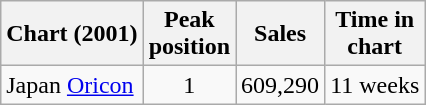<table class="wikitable">
<tr>
<th align="left">Chart (2001)</th>
<th align="center">Peak<br>position</th>
<th align="center">Sales</th>
<th align="center">Time in<br>chart</th>
</tr>
<tr>
<td align="left">Japan <a href='#'>Oricon</a></td>
<td align="center">1</td>
<td align="center">609,290</td>
<td align="">11 weeks</td>
</tr>
</table>
